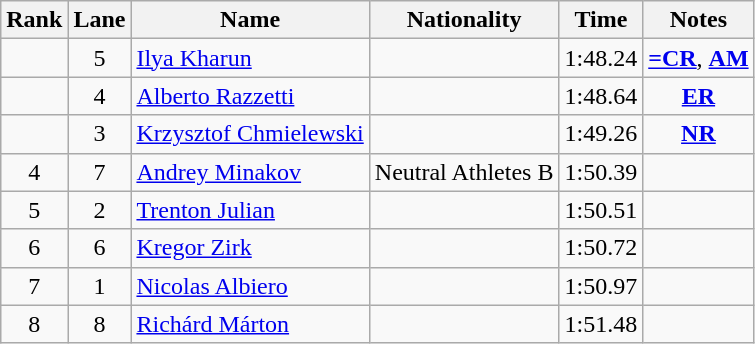<table class="wikitable sortable" style="text-align:center">
<tr>
<th>Rank</th>
<th>Lane</th>
<th>Name</th>
<th>Nationality</th>
<th>Time</th>
<th>Notes</th>
</tr>
<tr>
<td></td>
<td>5</td>
<td align=left><a href='#'>Ilya Kharun</a></td>
<td align=left></td>
<td>1:48.24</td>
<td><a href='#'><strong>=CR</strong></a>, <a href='#'><strong>AM</strong></a></td>
</tr>
<tr>
<td></td>
<td>4</td>
<td align=left><a href='#'>Alberto Razzetti</a></td>
<td align=left></td>
<td>1:48.64</td>
<td><strong><a href='#'>ER</a></strong></td>
</tr>
<tr>
<td></td>
<td>3</td>
<td align=left><a href='#'>Krzysztof Chmielewski</a></td>
<td align=left></td>
<td>1:49.26</td>
<td><strong><a href='#'>NR</a></strong></td>
</tr>
<tr>
<td>4</td>
<td>7</td>
<td align=left><a href='#'>Andrey Minakov</a></td>
<td align=left> Neutral Athletes B</td>
<td>1:50.39</td>
<td></td>
</tr>
<tr>
<td>5</td>
<td>2</td>
<td align=left><a href='#'>Trenton Julian</a></td>
<td align=left></td>
<td>1:50.51</td>
<td></td>
</tr>
<tr>
<td>6</td>
<td>6</td>
<td align=left><a href='#'>Kregor Zirk</a></td>
<td align=left></td>
<td>1:50.72</td>
<td></td>
</tr>
<tr>
<td>7</td>
<td>1</td>
<td align=left><a href='#'>Nicolas Albiero</a></td>
<td align=left></td>
<td>1:50.97</td>
<td></td>
</tr>
<tr>
<td>8</td>
<td>8</td>
<td align=left><a href='#'>Richárd Márton</a></td>
<td align=left></td>
<td>1:51.48</td>
<td></td>
</tr>
</table>
